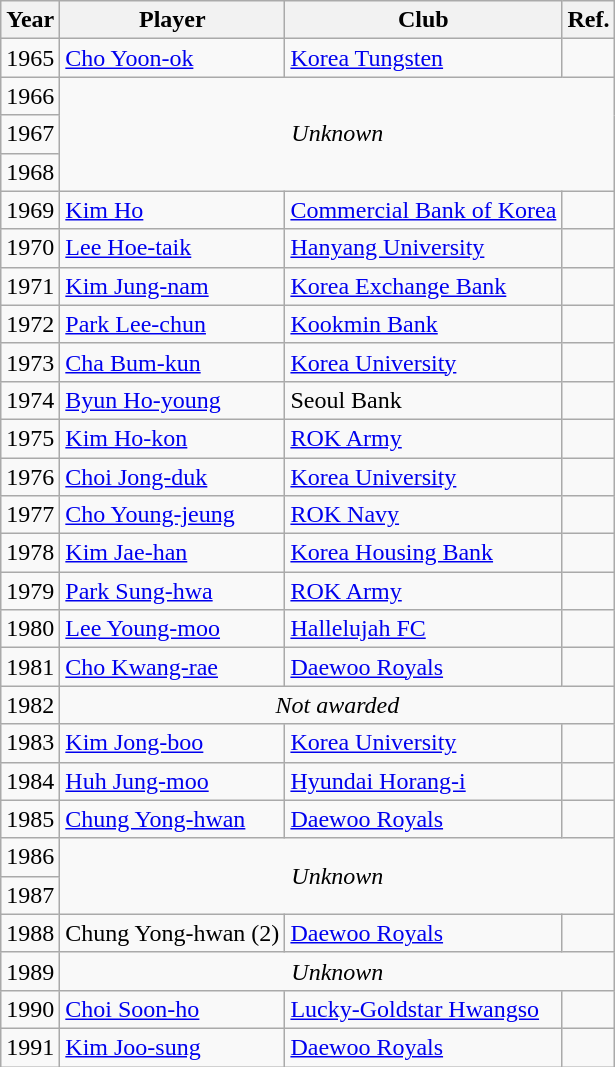<table class="wikitable" style="text-align:left">
<tr>
<th>Year</th>
<th>Player</th>
<th>Club</th>
<th>Ref.</th>
</tr>
<tr>
<td>1965</td>
<td><a href='#'>Cho Yoon-ok</a></td>
<td>  <a href='#'>Korea Tungsten</a></td>
<td></td>
</tr>
<tr>
<td>1966</td>
<td rowspan="3" colspan="3" align="center"><em>Unknown</em></td>
</tr>
<tr>
<td>1967</td>
</tr>
<tr>
<td>1968</td>
</tr>
<tr>
<td>1969</td>
<td><a href='#'>Kim Ho</a></td>
<td>  <a href='#'>Commercial Bank of Korea</a></td>
<td></td>
</tr>
<tr>
<td>1970</td>
<td><a href='#'>Lee Hoe-taik</a></td>
<td>  <a href='#'>Hanyang University</a></td>
<td></td>
</tr>
<tr>
<td>1971</td>
<td><a href='#'>Kim Jung-nam</a></td>
<td>  <a href='#'>Korea Exchange Bank</a></td>
<td></td>
</tr>
<tr>
<td>1972</td>
<td><a href='#'>Park Lee-chun</a></td>
<td>  <a href='#'>Kookmin Bank</a></td>
<td></td>
</tr>
<tr>
<td>1973</td>
<td><a href='#'>Cha Bum-kun</a></td>
<td>  <a href='#'>Korea University</a></td>
<td></td>
</tr>
<tr>
<td>1974</td>
<td><a href='#'>Byun Ho-young</a></td>
<td>  Seoul Bank</td>
<td></td>
</tr>
<tr>
<td>1975</td>
<td><a href='#'>Kim Ho-kon</a></td>
<td>  <a href='#'>ROK Army</a></td>
<td></td>
</tr>
<tr>
<td>1976</td>
<td><a href='#'>Choi Jong-duk</a></td>
<td> <a href='#'>Korea University</a></td>
<td></td>
</tr>
<tr>
<td>1977</td>
<td><a href='#'>Cho Young-jeung</a></td>
<td> <a href='#'>ROK Navy</a></td>
<td></td>
</tr>
<tr>
<td>1978</td>
<td><a href='#'>Kim Jae-han</a></td>
<td> <a href='#'>Korea Housing Bank</a></td>
<td></td>
</tr>
<tr>
<td>1979</td>
<td><a href='#'>Park Sung-hwa</a></td>
<td>  <a href='#'>ROK Army</a></td>
<td></td>
</tr>
<tr>
<td>1980</td>
<td><a href='#'>Lee Young-moo</a></td>
<td>  <a href='#'>Hallelujah FC</a></td>
<td></td>
</tr>
<tr>
<td>1981</td>
<td><a href='#'>Cho Kwang-rae</a></td>
<td>  <a href='#'>Daewoo Royals</a></td>
<td></td>
</tr>
<tr>
<td>1982</td>
<td colspan="3" align="center"><em>Not awarded</em></td>
</tr>
<tr>
<td>1983</td>
<td><a href='#'>Kim Jong-boo</a></td>
<td>  <a href='#'>Korea University</a></td>
<td></td>
</tr>
<tr>
<td>1984</td>
<td><a href='#'>Huh Jung-moo</a></td>
<td>  <a href='#'>Hyundai Horang-i</a></td>
<td></td>
</tr>
<tr>
<td>1985</td>
<td><a href='#'>Chung Yong-hwan</a></td>
<td>  <a href='#'>Daewoo Royals</a></td>
<td></td>
</tr>
<tr>
<td>1986</td>
<td rowspan="2" colspan="3" align="center"><em>Unknown</em></td>
</tr>
<tr>
<td>1987</td>
</tr>
<tr>
<td>1988</td>
<td>Chung Yong-hwan (2)</td>
<td>  <a href='#'>Daewoo Royals</a></td>
<td></td>
</tr>
<tr>
<td>1989</td>
<td colspan="3" align="center"><em>Unknown</em></td>
</tr>
<tr>
<td>1990</td>
<td><a href='#'>Choi Soon-ho</a></td>
<td>  <a href='#'>Lucky-Goldstar Hwangso</a></td>
<td></td>
</tr>
<tr>
<td>1991</td>
<td><a href='#'>Kim Joo-sung</a></td>
<td>  <a href='#'>Daewoo Royals</a></td>
<td></td>
</tr>
</table>
